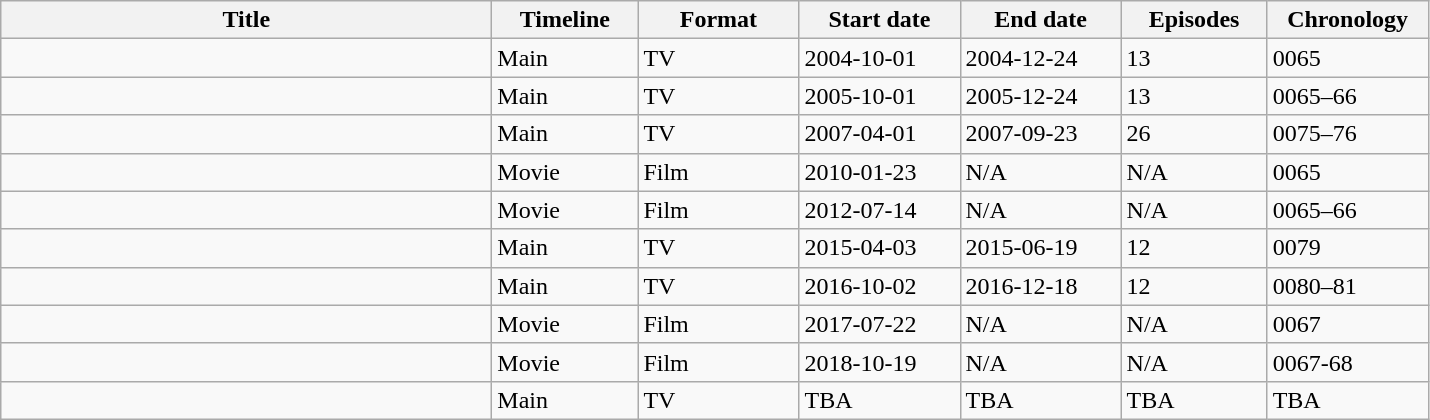<table class="sortable wikitable">
<tr>
<th style="width:320px;">Title</th>
<th style="width:90px;">Timeline</th>
<th style="width:100px;">Format</th>
<th style="width:100px;">Start date</th>
<th style="width:100px;">End date</th>
<th style="width:90px;">Episodes</th>
<th style="width:100px;">Chronology</th>
</tr>
<tr>
<td></td>
<td>Main</td>
<td>TV</td>
<td>2004-10-01</td>
<td>2004-12-24</td>
<td>13</td>
<td>0065</td>
</tr>
<tr>
<td></td>
<td>Main</td>
<td>TV</td>
<td>2005-10-01</td>
<td>2005-12-24</td>
<td>13</td>
<td>0065–66</td>
</tr>
<tr>
<td></td>
<td>Main</td>
<td>TV</td>
<td>2007-04-01</td>
<td>2007-09-23</td>
<td>26</td>
<td>0075–76</td>
</tr>
<tr>
<td></td>
<td>Movie</td>
<td>Film</td>
<td>2010-01-23</td>
<td>N/A</td>
<td>N/A</td>
<td>0065</td>
</tr>
<tr>
<td></td>
<td>Movie</td>
<td>Film</td>
<td>2012-07-14</td>
<td>N/A</td>
<td>N/A</td>
<td>0065–66</td>
</tr>
<tr>
<td></td>
<td>Main</td>
<td>TV</td>
<td>2015-04-03</td>
<td>2015-06-19</td>
<td>12</td>
<td>0079</td>
</tr>
<tr>
<td></td>
<td>Main</td>
<td>TV</td>
<td>2016-10-02</td>
<td>2016-12-18</td>
<td>12</td>
<td>0080–81</td>
</tr>
<tr>
<td></td>
<td>Movie</td>
<td>Film</td>
<td>2017-07-22</td>
<td>N/A</td>
<td>N/A</td>
<td>0067</td>
</tr>
<tr>
<td></td>
<td>Movie</td>
<td>Film</td>
<td>2018-10-19</td>
<td>N/A</td>
<td>N/A</td>
<td>0067-68</td>
</tr>
<tr>
<td></td>
<td>Main</td>
<td>TV</td>
<td>TBA</td>
<td>TBA</td>
<td>TBA</td>
<td>TBA</td>
</tr>
</table>
